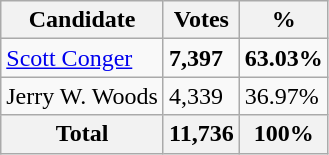<table class="wikitable">
<tr>
<th>Candidate</th>
<th>Votes</th>
<th>%</th>
</tr>
<tr>
<td><a href='#'>Scott Conger</a></td>
<td><strong>7,397</strong></td>
<td><strong>63.03%</strong></td>
</tr>
<tr>
<td>Jerry W. Woods</td>
<td>4,339</td>
<td>36.97%</td>
</tr>
<tr>
<th>Total</th>
<th><strong>11,736</strong></th>
<th>100%</th>
</tr>
</table>
